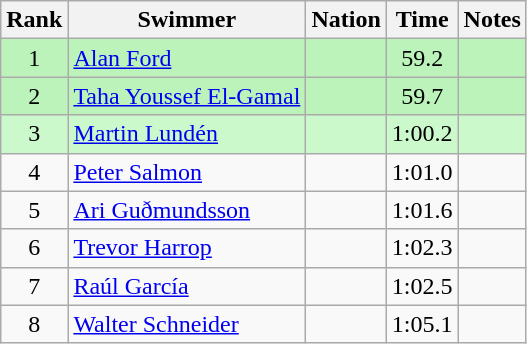<table class="wikitable sortable" style="text-align:center">
<tr>
<th>Rank</th>
<th>Swimmer</th>
<th>Nation</th>
<th>Time</th>
<th>Notes</th>
</tr>
<tr bgcolor=bbf3bb>
<td>1</td>
<td align=left><a href='#'>Alan Ford</a></td>
<td align=left></td>
<td data-sort-value=0:59.2>59.2</td>
<td></td>
</tr>
<tr bgcolor=bbf3bb>
<td>2</td>
<td align=left><a href='#'>Taha Youssef El-Gamal</a></td>
<td align=left></td>
<td data-sort-value=0:59.7>59.7</td>
<td></td>
</tr>
<tr bgcolor=ccf9cc>
<td>3</td>
<td align=left><a href='#'>Martin Lundén</a></td>
<td align=left></td>
<td>1:00.2</td>
<td></td>
</tr>
<tr>
<td>4</td>
<td align=left><a href='#'>Peter Salmon</a></td>
<td align=left></td>
<td>1:01.0</td>
<td></td>
</tr>
<tr>
<td>5</td>
<td align=left><a href='#'>Ari Guðmundsson</a></td>
<td align=left></td>
<td>1:01.6</td>
<td></td>
</tr>
<tr>
<td>6</td>
<td align=left><a href='#'>Trevor Harrop</a></td>
<td align=left></td>
<td>1:02.3</td>
<td></td>
</tr>
<tr>
<td>7</td>
<td align=left><a href='#'>Raúl García</a></td>
<td align=left></td>
<td>1:02.5</td>
<td></td>
</tr>
<tr>
<td>8</td>
<td align=left><a href='#'>Walter Schneider</a></td>
<td align=left></td>
<td>1:05.1</td>
<td></td>
</tr>
</table>
